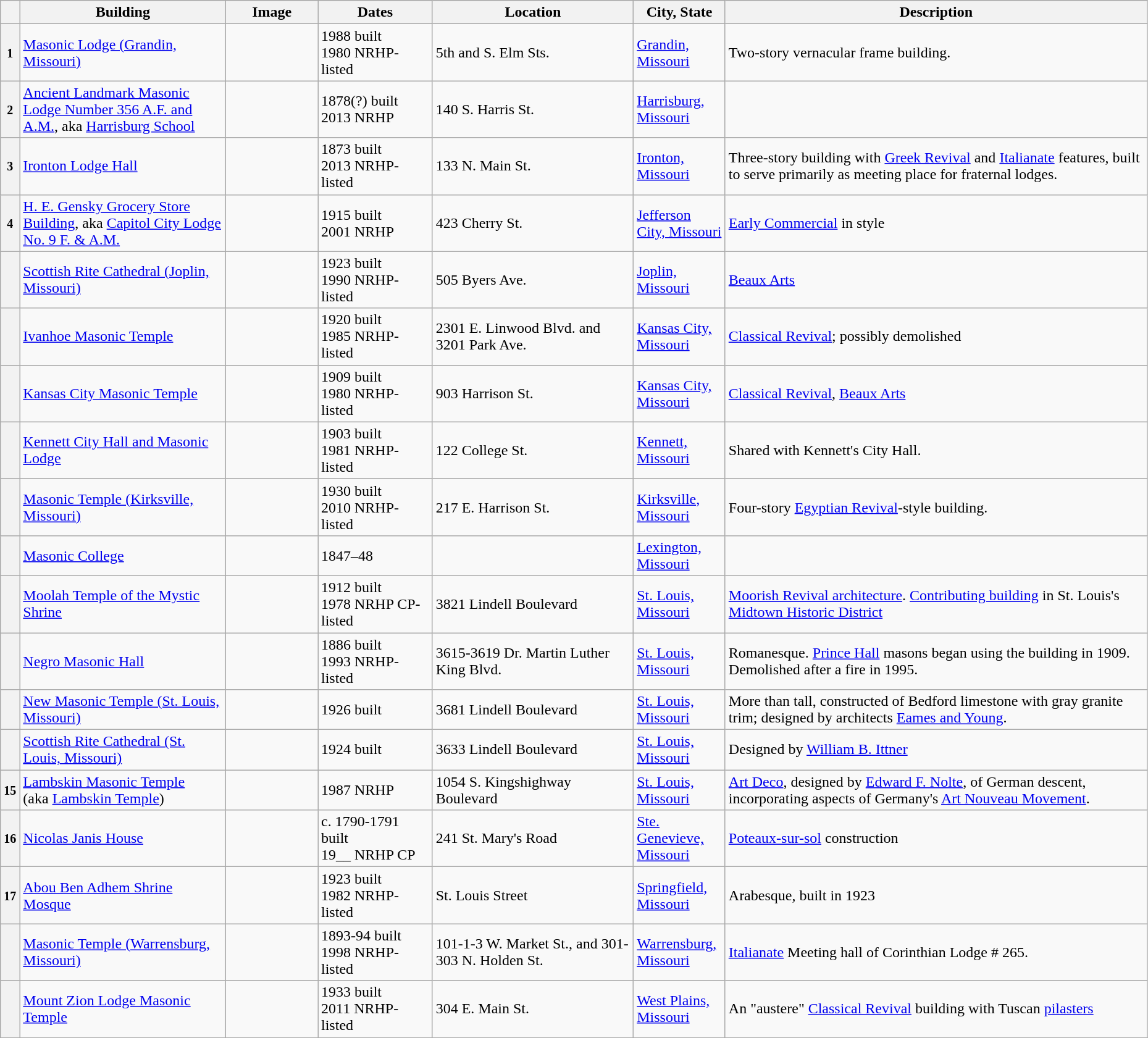<table class="wikitable sortable" style="width:98%">
<tr>
<th></th>
<th width = 18%><strong>Building</strong></th>
<th width = 8% class="unsortable"><strong>Image</strong></th>
<th width = 10%><strong>Dates</strong></th>
<th><strong>Location</strong></th>
<th width = 8%><strong>City, State</strong></th>
<th class="unsortable"><strong>Description</strong></th>
</tr>
<tr ->
<th><small>1</small></th>
<td><a href='#'>Masonic Lodge (Grandin, Missouri)</a></td>
<td></td>
<td>1988 built<br>1980 NRHP-listed</td>
<td>5th and S. Elm Sts.<br><small></small></td>
<td><a href='#'>Grandin, Missouri</a></td>
<td>Two-story vernacular frame building.</td>
</tr>
<tr ->
<th><small>2</small></th>
<td><a href='#'>Ancient Landmark Masonic Lodge Number 356 A.F. and A.M.</a>, aka <a href='#'>Harrisburg School</a></td>
<td></td>
<td>1878(?) built<br>2013 NRHP</td>
<td>140 S. Harris St.<br></td>
<td><a href='#'>Harrisburg, Missouri</a></td>
<td></td>
</tr>
<tr ->
<th><small>3</small></th>
<td><a href='#'>Ironton Lodge Hall</a></td>
<td></td>
<td>1873 built<br>2013 NRHP-listed</td>
<td>133 N. Main St.<br><small></small></td>
<td><a href='#'>Ironton, Missouri</a></td>
<td>Three-story building with <a href='#'>Greek Revival</a> and <a href='#'>Italianate</a> features, built to serve primarily as meeting place for fraternal lodges.</td>
</tr>
<tr ->
<th><small>4</small></th>
<td><a href='#'>H. E. Gensky Grocery Store Building</a>, aka <a href='#'>Capitol City Lodge No. 9 F. & A.M.</a></td>
<td></td>
<td>1915 built<br>2001 NRHP</td>
<td>423 Cherry St.<br> </td>
<td><a href='#'>Jefferson City, Missouri</a></td>
<td><a href='#'>Early Commercial</a> in style</td>
</tr>
<tr ->
<th></th>
<td><a href='#'>Scottish Rite Cathedral (Joplin, Missouri)</a></td>
<td></td>
<td>1923 built<br>1990 NRHP-listed</td>
<td>505 Byers Ave.<br><small></small></td>
<td><a href='#'>Joplin, Missouri</a></td>
<td><a href='#'>Beaux Arts</a></td>
</tr>
<tr ->
<th></th>
<td><a href='#'>Ivanhoe Masonic Temple</a></td>
<td></td>
<td>1920 built<br>1985 NRHP-listed</td>
<td>2301 E. Linwood Blvd. and 3201 Park Ave.<br><small></small></td>
<td><a href='#'>Kansas City, Missouri</a></td>
<td><a href='#'>Classical Revival</a>;  possibly demolished</td>
</tr>
<tr ->
<th></th>
<td><a href='#'>Kansas City Masonic Temple</a></td>
<td></td>
<td>1909 built<br>1980 NRHP-listed</td>
<td>903 Harrison St.<br><small></small></td>
<td><a href='#'>Kansas City, Missouri</a></td>
<td><a href='#'>Classical Revival</a>, <a href='#'>Beaux Arts</a></td>
</tr>
<tr ->
<th></th>
<td><a href='#'>Kennett City Hall and Masonic Lodge</a></td>
<td></td>
<td>1903 built<br>1981 NRHP-listed</td>
<td>122 College St.<br><small></small></td>
<td><a href='#'>Kennett, Missouri</a></td>
<td>Shared with Kennett's City Hall.</td>
</tr>
<tr ->
<th></th>
<td><a href='#'>Masonic Temple (Kirksville, Missouri)</a></td>
<td></td>
<td>1930 built<br>2010 NRHP-listed</td>
<td>217 E. Harrison St.<br><small></small></td>
<td><a href='#'>Kirksville, Missouri</a></td>
<td>Four-story <a href='#'>Egyptian Revival</a>-style building.</td>
</tr>
<tr ->
<th></th>
<td><a href='#'>Masonic College</a></td>
<td></td>
<td>1847–48</td>
<td></td>
<td><a href='#'>Lexington, Missouri</a></td>
<td></td>
</tr>
<tr ->
<th></th>
<td><a href='#'>Moolah Temple of the Mystic Shrine</a></td>
<td></td>
<td>1912 built<br>1978 NRHP CP-listed</td>
<td>3821 Lindell Boulevard<br><small></small></td>
<td><a href='#'>St. Louis, Missouri</a></td>
<td><a href='#'>Moorish Revival architecture</a>. <a href='#'>Contributing building</a> in St. Louis's <a href='#'>Midtown Historic District</a></td>
</tr>
<tr ->
<th></th>
<td><a href='#'>Negro Masonic Hall</a></td>
<td></td>
<td>1886 built<br>1993 NRHP-listed</td>
<td>3615-3619 Dr. Martin Luther King Blvd.<small></small></td>
<td><a href='#'>St. Louis, Missouri</a></td>
<td>Romanesque. <a href='#'>Prince Hall</a> masons began using the building in 1909.  Demolished after a fire in 1995.</td>
</tr>
<tr ->
<th></th>
<td><a href='#'>New Masonic Temple (St. Louis, Missouri)</a></td>
<td></td>
<td>1926 built</td>
<td>3681 Lindell Boulevard<br><small></small></td>
<td><a href='#'>St. Louis, Missouri</a></td>
<td>More than  tall, constructed of Bedford limestone with gray granite trim; designed by architects <a href='#'>Eames and Young</a>.</td>
</tr>
<tr ->
<th></th>
<td><a href='#'>Scottish Rite Cathedral (St. Louis, Missouri)</a></td>
<td></td>
<td>1924 built</td>
<td>3633 Lindell Boulevard<br><small></small></td>
<td><a href='#'>St. Louis, Missouri</a></td>
<td>Designed by <a href='#'>William B. Ittner</a></td>
</tr>
<tr ->
<th><small>15</small></th>
<td><a href='#'>Lambskin Masonic Temple</a><br>(aka <a href='#'>Lambskin Temple</a>)</td>
<td></td>
<td>1987 NRHP</td>
<td>1054 S. Kingshighway Boulevard<br></td>
<td><a href='#'>St. Louis, Missouri</a></td>
<td><a href='#'>Art Deco</a>, designed by <a href='#'>Edward F. Nolte</a>, of German descent, incorporating aspects of Germany's <a href='#'>Art Nouveau Movement</a>.</td>
</tr>
<tr ->
<th><small>16</small></th>
<td><a href='#'>Nicolas Janis House</a></td>
<td></td>
<td>c. 1790-1791 built<br>19__ NRHP CP</td>
<td>241 St. Mary's Road<br> </td>
<td><a href='#'>Ste. Genevieve, Missouri</a></td>
<td><a href='#'>Poteaux-sur-sol</a> construction</td>
</tr>
<tr ->
<th><small>17</small></th>
<td><a href='#'>Abou Ben Adhem Shrine Mosque</a></td>
<td></td>
<td>1923 built<br>1982 NRHP-listed</td>
<td>St. Louis Street<br><small></small></td>
<td><a href='#'>Springfield, Missouri</a></td>
<td>Arabesque, built in 1923</td>
</tr>
<tr ->
<th></th>
<td><a href='#'>Masonic Temple (Warrensburg, Missouri)</a></td>
<td></td>
<td>1893-94 built<br>1998 NRHP-listed</td>
<td>101-1-3 W. Market St., and 301-303 N. Holden St.<br><small></small></td>
<td><a href='#'>Warrensburg, Missouri</a></td>
<td><a href='#'>Italianate</a> Meeting hall of Corinthian Lodge # 265.</td>
</tr>
<tr ->
<th></th>
<td><a href='#'>Mount Zion Lodge Masonic Temple</a></td>
<td></td>
<td>1933 built<br>2011 NRHP-listed</td>
<td>304 E. Main St.<br><small></small></td>
<td><a href='#'>West Plains, Missouri</a></td>
<td>An "austere" <a href='#'>Classical Revival</a> building with Tuscan <a href='#'>pilasters</a></td>
</tr>
<tr ->
</tr>
</table>
